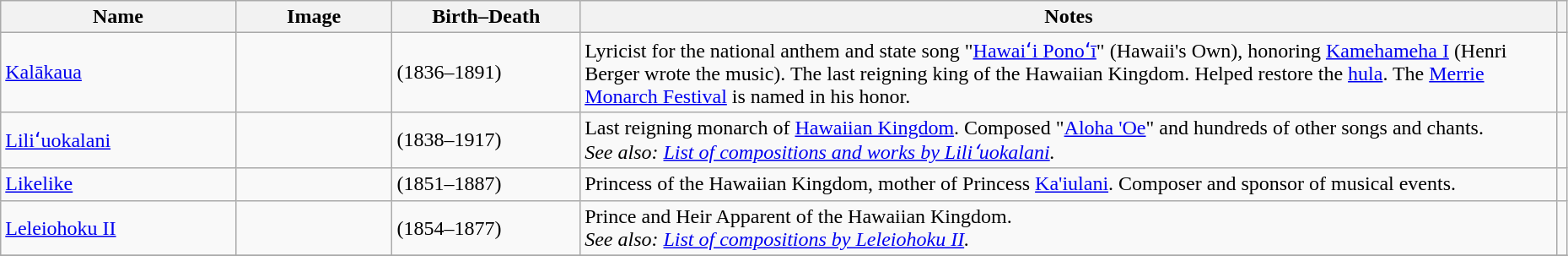<table class="wikitable sortable" style="width:98%">
<tr>
<th scope="col" width = 15%>Name</th>
<th scope="col" width = 10% class="unsortable">Image</th>
<th scope="col" width = 12%>Birth–Death</th>
<th scope="col" class="unsortable">Notes</th>
<th scope="col" class="unsortable"></th>
</tr>
<tr>
<td scope="row"><a href='#'>Kalākaua</a></td>
<td></td>
<td>(1836–1891)</td>
<td>Lyricist for the national anthem and state song "<a href='#'>Hawaiʻi Ponoʻī</a>" (Hawaii's Own), honoring <a href='#'>Kamehameha I</a> (Henri Berger wrote the music). The last reigning king of the Hawaiian Kingdom. Helped restore the <a href='#'>hula</a>. The <a href='#'>Merrie Monarch Festival</a> is named in his honor.</td>
<td align="center"></td>
</tr>
<tr>
<td scope="row"><a href='#'>Liliʻuokalani</a></td>
<td></td>
<td>(1838–1917)</td>
<td>Last reigning monarch of  <a href='#'>Hawaiian Kingdom</a>. Composed "<a href='#'>Aloha 'Oe</a>" and hundreds of other songs and chants.<br><em>See also: <a href='#'>List of compositions and works by Liliʻuokalani</a>.</em></td>
<td align="center"></td>
</tr>
<tr>
<td scope="row"><a href='#'>Likelike</a></td>
<td></td>
<td>(1851–1887)</td>
<td>Princess of the Hawaiian Kingdom, mother of Princess <a href='#'>Ka'iulani</a>. Composer and sponsor of musical events.</td>
<td align="center"></td>
</tr>
<tr>
<td scope="row"><a href='#'>Leleiohoku II</a></td>
<td></td>
<td>(1854–1877)</td>
<td>Prince and Heir Apparent of the Hawaiian Kingdom.<br><em>See also: <a href='#'>List of compositions by Leleiohoku II</a>.</em></td>
<td align="center"></td>
</tr>
<tr>
</tr>
</table>
